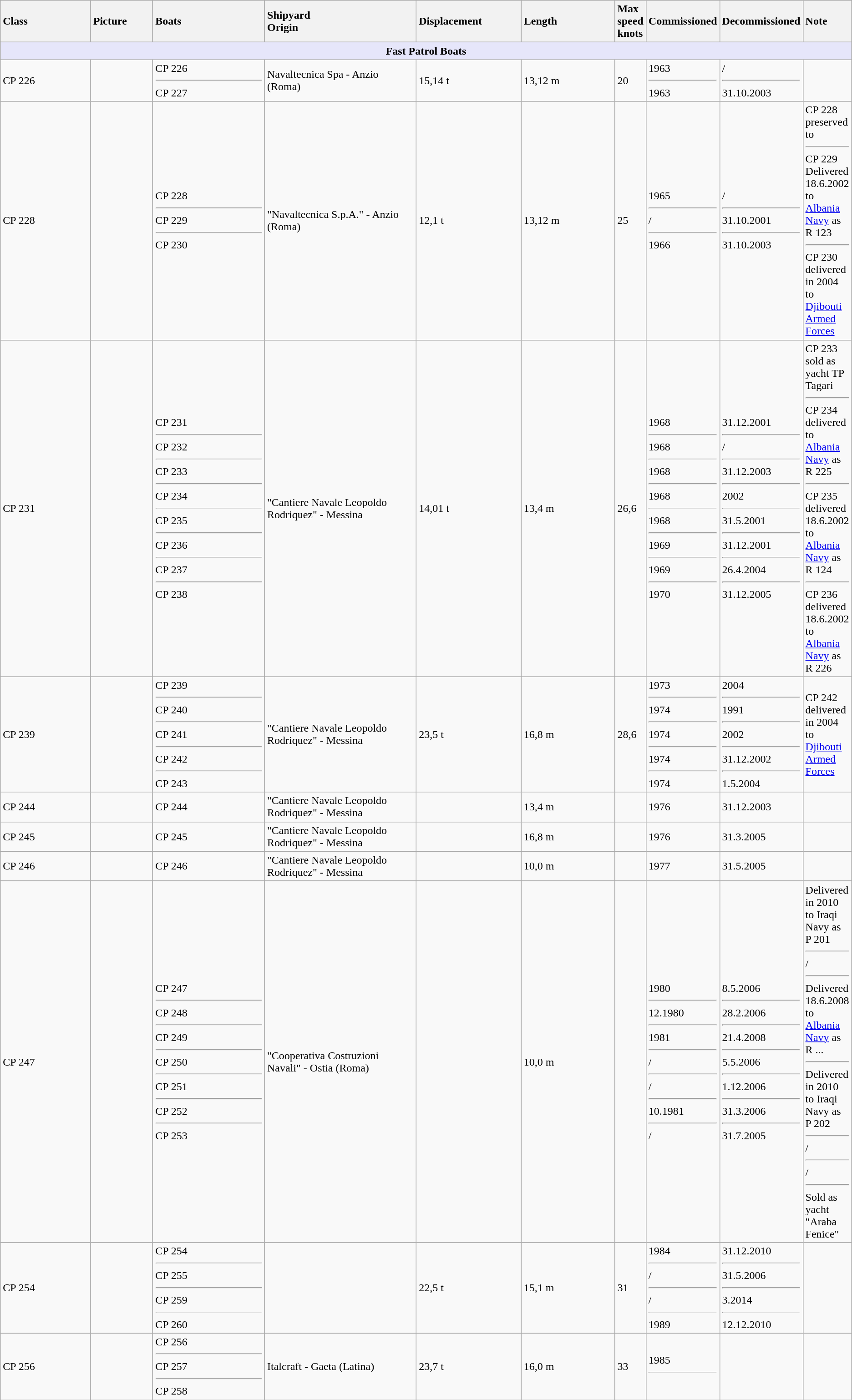<table class="wikitable">
<tr>
<th style="text-align:left; width:15%;">Class</th>
<th style="text-align:left; width:9%;">Picture</th>
<th style="text-align:left; width:19%;">Boats</th>
<th style="text-align:left; width:24%;">Shipyard<br>Origin</th>
<th style="text-align:left; width:15%;">Displacement</th>
<th style="text-align:left; width:15%;">Length</th>
<th style="text-align:left; width:15%;">Max<br>speed<br>knots</th>
<th style="text-align:left; width:20%;">Commissioned</th>
<th style="text-align:left; width:20%;">Decommissioned</th>
<th style="text-align:left; width:20%;">Note</th>
</tr>
<tr>
<th colspan="10" style="background: lavender;">Fast Patrol Boats</th>
</tr>
<tr>
<td>CP 226 </td>
<td></td>
<td>CP 226<hr>CP 227</td>
<td>Navaltecnica Spa - Anzio (Roma)<br></td>
<td>15,14 t</td>
<td>13,12 m</td>
<td>20</td>
<td>1963<hr>1963</td>
<td>/<hr>31.10.2003</td>
<td></td>
</tr>
<tr>
<td>CP 228 </td>
<td></td>
<td>CP 228<hr>CP 229<hr>CP 230</td>
<td>"Navaltecnica S.p.A." - Anzio (Roma)<br></td>
<td>12,1 t</td>
<td>13,12 m</td>
<td>25</td>
<td>1965<hr>/<hr>1966</td>
<td>/<hr>31.10.2001<hr>31.10.2003</td>
<td>CP 228 preserved to <hr>CP 229 Delivered 18.6.2002 to <a href='#'>Albania Navy</a> as R 123<hr>CP 230 delivered in 2004 to <a href='#'>Djibouti Armed Forces</a></td>
</tr>
<tr>
<td>CP 231 </td>
<td></td>
<td>CP 231<hr>CP 232<hr>CP 233<hr>CP 234<hr>CP 235<hr>CP 236<hr>CP 237<hr>CP 238</td>
<td>"Cantiere Navale Leopoldo Rodriquez" - Messina<br></td>
<td>14,01 t</td>
<td>13,4 m</td>
<td>26,6</td>
<td>1968<hr>1968<hr>1968<hr>1968<hr>1968<hr>1969<hr>1969<hr>1970</td>
<td>31.12.2001<hr>/<hr>31.12.2003<hr>2002<hr>31.5.2001<hr>31.12.2001<hr>26.4.2004<hr>31.12.2005</td>
<td>CP 233 sold as yacht TP Tagari<hr>CP 234 delivered to <a href='#'>Albania Navy</a> as R 225<hr>CP 235 delivered 18.6.2002 to <a href='#'>Albania Navy</a> as R 124<hr>CP 236 delivered 18.6.2002 to <a href='#'>Albania Navy</a> as R 226</td>
</tr>
<tr>
<td>CP 239 </td>
<td></td>
<td>CP 239<hr>CP 240<hr>CP 241 <hr>CP 242<hr>CP 243 </td>
<td>"Cantiere Navale Leopoldo Rodriquez" - Messina<br></td>
<td>23,5 t</td>
<td>16,8 m</td>
<td>28,6</td>
<td>1973<hr>1974<hr>1974<hr>1974<hr>1974</td>
<td>2004<hr>1991<hr>2002<hr>31.12.2002<hr>1.5.2004</td>
<td>CP 242 delivered in 2004 to <a href='#'>Djibouti Armed Forces</a></td>
</tr>
<tr>
<td>CP 244 </td>
<td></td>
<td>CP 244</td>
<td>"Cantiere Navale Leopoldo Rodriquez" - Messina<br></td>
<td></td>
<td>13,4 m</td>
<td></td>
<td>1976</td>
<td>31.12.2003</td>
<td></td>
</tr>
<tr>
<td>CP 245 </td>
<td></td>
<td>CP 245</td>
<td>"Cantiere Navale Leopoldo Rodriquez" - Messina<br></td>
<td></td>
<td>16,8 m</td>
<td></td>
<td>1976</td>
<td>31.3.2005</td>
<td></td>
</tr>
<tr>
<td>CP 246 </td>
<td></td>
<td>CP 246</td>
<td>"Cantiere Navale Leopoldo Rodriquez" - Messina<br></td>
<td></td>
<td>10,0 m</td>
<td></td>
<td>1977</td>
<td>31.5.2005</td>
<td></td>
</tr>
<tr>
<td>CP 247 </td>
<td></td>
<td>CP 247<hr>CP 248 <hr>CP 249<hr>CP 250<hr>CP 251<hr>CP 252<hr>CP 253</td>
<td>"Cooperativa Costruzioni Navali" - Ostia (Roma)<br></td>
<td></td>
<td>10,0 m</td>
<td></td>
<td>1980<hr>12.1980<hr>1981<hr>/<hr>/<hr>10.1981<hr>/</td>
<td>8.5.2006<hr>28.2.2006<hr>21.4.2008<hr>5.5.2006<hr>1.12.2006<hr>31.3.2006<hr>31.7.2005</td>
<td>Delivered in 2010 to Iraqi Navy as P 201<hr>/<hr>Delivered 18.6.2008 to <a href='#'>Albania Navy</a> as R ...<hr>Delivered in 2010 to Iraqi Navy as P 202<hr>/<hr>/<hr>Sold as yacht "Araba Fenice"</td>
</tr>
<tr>
<td>CP 254 </td>
<td></td>
<td>CP 254<hr>CP 255<hr>CP 259<hr>CP 260</td>
<td><br></td>
<td>22,5 t</td>
<td>15,1 m</td>
<td>31</td>
<td>1984<hr>/<hr>/<hr>1989</td>
<td>31.12.2010<hr>31.5.2006<hr>3.2014 <hr>12.12.2010</td>
<td></td>
</tr>
<tr>
<td>CP 256 </td>
<td></td>
<td>CP 256<hr>CP 257<hr>CP 258</td>
<td>Italcraft - Gaeta (Latina)<br></td>
<td>23,7 t</td>
<td>16,0 m</td>
<td>33</td>
<td>1985<hr></td>
<td></td>
<td></td>
</tr>
</table>
